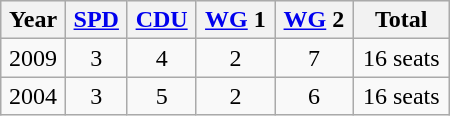<table class="wikitable" width="300">
<tr bgcolor="#eeeeee" align="center">
<th>Year</th>
<th><a href='#'>SPD</a></th>
<th><a href='#'>CDU</a></th>
<th><a href='#'>WG</a> 1</th>
<th><a href='#'>WG</a> 2</th>
<th>Total</th>
</tr>
<tr align="center">
<td>2009</td>
<td>3</td>
<td>4</td>
<td>2</td>
<td>7</td>
<td>16 seats</td>
</tr>
<tr align="center">
<td>2004</td>
<td>3</td>
<td>5</td>
<td>2</td>
<td>6</td>
<td>16 seats</td>
</tr>
</table>
